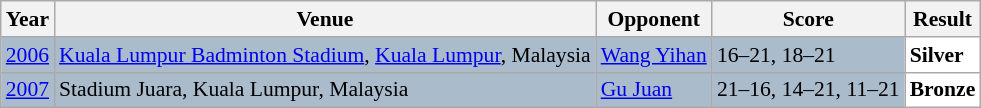<table class="sortable wikitable" style="font-size: 90%;">
<tr>
<th>Year</th>
<th>Venue</th>
<th>Opponent</th>
<th>Score</th>
<th>Result</th>
</tr>
<tr style="background:#AABBCC">
<td align="center"><a href='#'>2006</a></td>
<td align="left"><a href='#'>Kuala Lumpur Badminton Stadium</a>, <a href='#'>Kuala Lumpur</a>, Malaysia</td>
<td align="left"> <a href='#'>Wang Yihan</a></td>
<td align="left">16–21, 18–21</td>
<td style="text-align:left; background:white"> <strong>Silver</strong></td>
</tr>
<tr style="background:#AABBCC">
<td align="center"><a href='#'>2007</a></td>
<td align="left">Stadium Juara, Kuala Lumpur, Malaysia</td>
<td align="left"> <a href='#'>Gu Juan</a></td>
<td align="left">21–16, 14–21, 11–21</td>
<td style="text-align:left; background:white"> <strong>Bronze</strong></td>
</tr>
</table>
